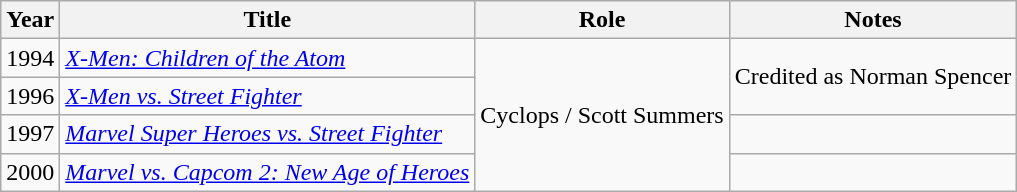<table class="wikitable sortable">
<tr>
<th>Year</th>
<th>Title</th>
<th>Role</th>
<th class="unsortable">Notes</th>
</tr>
<tr>
<td>1994</td>
<td><em><a href='#'>X-Men: Children of the Atom</a></em></td>
<td rowspan="4">Cyclops / Scott Summers</td>
<td rowspan="2">Credited as Norman Spencer</td>
</tr>
<tr>
<td>1996</td>
<td><em><a href='#'>X-Men vs. Street Fighter</a></em></td>
</tr>
<tr>
<td>1997</td>
<td><em><a href='#'>Marvel Super Heroes vs. Street Fighter</a></em></td>
<td></td>
</tr>
<tr>
<td>2000</td>
<td><em><a href='#'>Marvel vs. Capcom 2: New Age of Heroes</a></em></td>
<td></td>
</tr>
</table>
